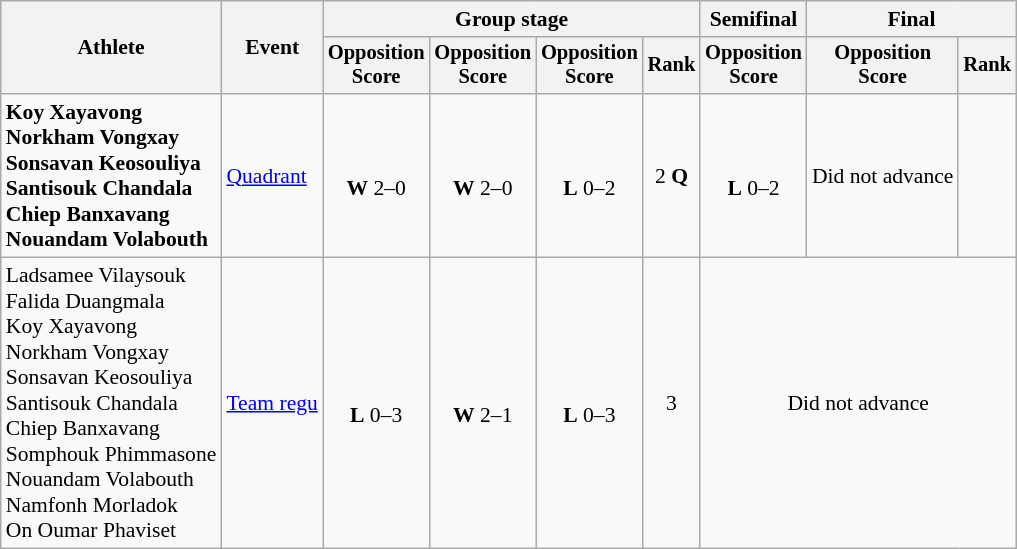<table class=wikitable style=font-size:90%;text-align:center>
<tr>
<th rowspan="2">Athlete</th>
<th rowspan="2">Event</th>
<th colspan=4>Group stage</th>
<th>Semifinal</th>
<th colspan=2>Final</th>
</tr>
<tr style="font-size:95%">
<th>Opposition<br>Score</th>
<th>Opposition<br>Score</th>
<th>Opposition<br>Score</th>
<th>Rank</th>
<th>Opposition<br>Score</th>
<th>Opposition<br>Score</th>
<th>Rank</th>
</tr>
<tr>
<td align=left><strong>Koy Xayavong<br>Norkham Vongxay<br>Sonsavan Keosouliya<br>Santisouk Chandala<br>Chiep Banxavang<br>Nouandam Volabouth</strong></td>
<td align=left><a href='#'>Quadrant</a></td>
<td><br><strong>W</strong> 2–0</td>
<td><br><strong>W</strong> 2–0</td>
<td><br><strong>L</strong> 0–2</td>
<td>2 <strong>Q</strong></td>
<td><br><strong>L</strong> 0–2</td>
<td>Did not advance</td>
<td></td>
</tr>
<tr>
<td align=left>Ladsamee Vilaysouk<br>Falida Duangmala<br>Koy Xayavong<br>Norkham Vongxay<br>Sonsavan Keosouliya<br>Santisouk Chandala<br>Chiep Banxavang<br>Somphouk Phimmasone<br>Nouandam Volabouth<br>Namfonh Morladok<br>On Oumar Phaviset</td>
<td align=left><a href='#'>Team regu</a></td>
<td><br><strong>L</strong> 0–3</td>
<td><br><strong>W</strong> 2–1</td>
<td><br><strong>L</strong> 0–3</td>
<td>3</td>
<td colspan=3>Did not advance</td>
</tr>
</table>
